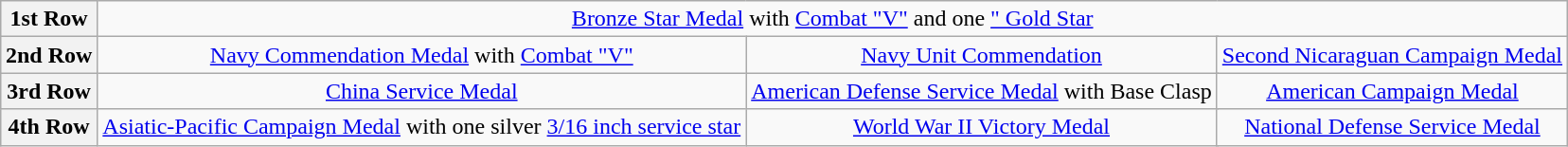<table class="wikitable" style="margin:1em auto; text-align:center;">
<tr>
<th>1st Row</th>
<td colspan="14"><a href='#'>Bronze Star Medal</a> with <a href='#'>Combat "V"</a> and one <a href='#'>" Gold Star</a></td>
</tr>
<tr>
<th>2nd Row</th>
<td colspan="4"><a href='#'>Navy Commendation Medal</a> with <a href='#'>Combat "V"</a></td>
<td colspan="4"><a href='#'>Navy Unit Commendation</a></td>
<td colspan="4"><a href='#'>Second Nicaraguan Campaign Medal</a></td>
</tr>
<tr>
<th>3rd Row</th>
<td colspan="4"><a href='#'>China Service Medal</a></td>
<td colspan="4"><a href='#'>American Defense Service Medal</a> with Base Clasp</td>
<td colspan="4"><a href='#'>American Campaign Medal</a></td>
</tr>
<tr>
<th>4th Row</th>
<td colspan="4"><a href='#'>Asiatic-Pacific Campaign Medal</a> with one silver <a href='#'>3/16 inch service star</a></td>
<td colspan="4"><a href='#'>World War II Victory Medal</a></td>
<td colspan="4"><a href='#'>National Defense Service Medal</a></td>
</tr>
</table>
